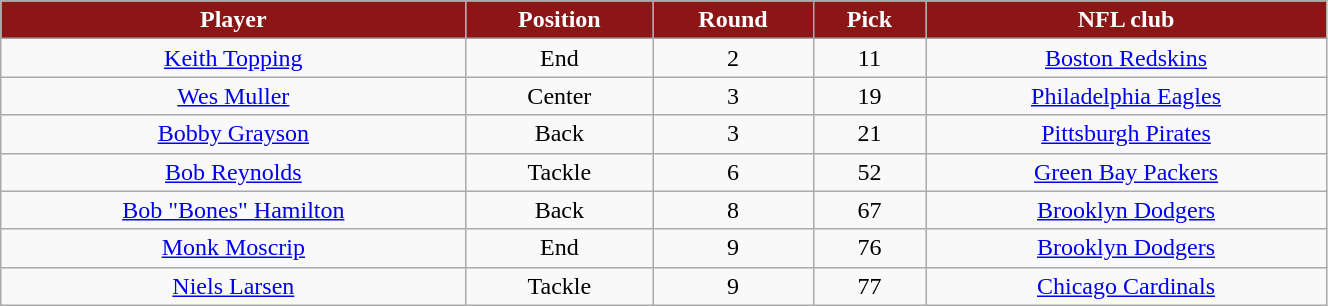<table class="wikitable" width="70%">
<tr align="center"  style="background: #8C1515;color:#FFFFFF;">
<td><strong>Player</strong></td>
<td><strong>Position</strong></td>
<td><strong>Round</strong></td>
<td><strong>Pick</strong></td>
<td><strong>NFL club</strong></td>
</tr>
<tr align="center" bgcolor="">
<td><a href='#'>Keith Topping</a></td>
<td>End</td>
<td>2</td>
<td>11</td>
<td><a href='#'>Boston Redskins</a></td>
</tr>
<tr align="center" bgcolor="">
<td><a href='#'>Wes Muller</a></td>
<td>Center</td>
<td>3</td>
<td>19</td>
<td><a href='#'>Philadelphia Eagles</a></td>
</tr>
<tr align="center" bgcolor="">
<td><a href='#'>Bobby Grayson</a></td>
<td>Back</td>
<td>3</td>
<td>21</td>
<td><a href='#'>Pittsburgh Pirates</a></td>
</tr>
<tr align="center" bgcolor="">
<td><a href='#'>Bob Reynolds</a></td>
<td>Tackle</td>
<td>6</td>
<td>52</td>
<td><a href='#'>Green Bay Packers</a></td>
</tr>
<tr align="center" bgcolor="">
<td><a href='#'>Bob "Bones" Hamilton</a></td>
<td>Back</td>
<td>8</td>
<td>67</td>
<td><a href='#'>Brooklyn Dodgers</a></td>
</tr>
<tr align="center" bgcolor="">
<td><a href='#'>Monk Moscrip</a></td>
<td>End</td>
<td>9</td>
<td>76</td>
<td><a href='#'>Brooklyn Dodgers</a></td>
</tr>
<tr align="center" bgcolor="">
<td><a href='#'>Niels Larsen</a></td>
<td>Tackle</td>
<td>9</td>
<td>77</td>
<td><a href='#'>Chicago Cardinals</a></td>
</tr>
</table>
